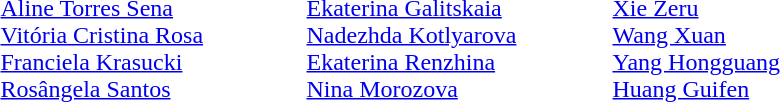<table>
<tr>
<td width=200 valign=top><em></em><br><a href='#'>Aline Torres Sena</a><br><a href='#'>Vitória Cristina Rosa</a><br><a href='#'>Franciela Krasucki</a><br><a href='#'>Rosângela Santos</a></td>
<td width=200 valign=top><em></em><br><a href='#'>Ekaterina Galitskaia</a><br><a href='#'>Nadezhda Kotlyarova</a><br><a href='#'>Ekaterina Renzhina</a><br><a href='#'>Nina Morozova</a></td>
<td width=200 valign=top><em></em><br><a href='#'>Xie Zeru</a><br><a href='#'>Wang Xuan</a><br><a href='#'>Yang Hongguang</a><br><a href='#'>Huang Guifen</a></td>
</tr>
</table>
